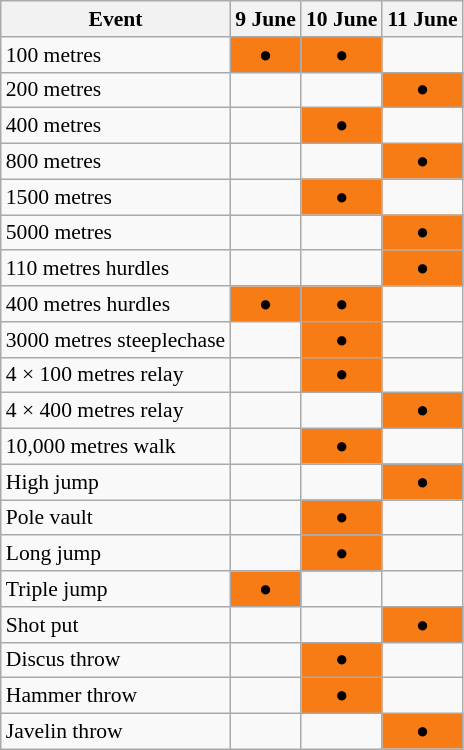<table class="wikitable" style="text-align:center; font-size:90%">
<tr>
<th>Event</th>
<th>9 June</th>
<th>10 June</th>
<th>11 June</th>
</tr>
<tr>
<td align=left>100 metres</td>
<td bgcolor=F77C16>●</td>
<td bgcolor=F77C16>●</td>
<td></td>
</tr>
<tr>
<td align=left>200 metres</td>
<td></td>
<td></td>
<td bgcolor=F77C16>●</td>
</tr>
<tr>
<td align=left>400 metres</td>
<td></td>
<td bgcolor=F77C16>●</td>
<td></td>
</tr>
<tr>
<td align=left>800 metres</td>
<td></td>
<td></td>
<td bgcolor=F77C16>●</td>
</tr>
<tr>
<td align=left>1500 metres</td>
<td></td>
<td bgcolor=F77C16>●</td>
<td></td>
</tr>
<tr>
<td align=left>5000 metres</td>
<td></td>
<td></td>
<td bgcolor=F77C16>●</td>
</tr>
<tr>
<td align=left>110 metres hurdles</td>
<td></td>
<td></td>
<td bgcolor=F77C16>●</td>
</tr>
<tr>
<td align=left>400 metres hurdles</td>
<td bgcolor=F77C16>●</td>
<td bgcolor=F77C16>●</td>
<td></td>
</tr>
<tr>
<td align=left>3000 metres steeplechase</td>
<td></td>
<td bgcolor=F77C16>●</td>
<td></td>
</tr>
<tr>
<td align=left>4 × 100 metres relay</td>
<td></td>
<td bgcolor=F77C16>●</td>
<td></td>
</tr>
<tr>
<td align=left>4 × 400 metres relay</td>
<td></td>
<td></td>
<td bgcolor=F77C16>●</td>
</tr>
<tr>
<td align=left>10,000 metres walk</td>
<td></td>
<td bgcolor=F77C16>●</td>
<td></td>
</tr>
<tr>
<td align=left>High jump</td>
<td></td>
<td></td>
<td bgcolor=F77C16>●</td>
</tr>
<tr>
<td align=left>Pole vault</td>
<td></td>
<td bgcolor=F77C16>●</td>
<td></td>
</tr>
<tr>
<td align=left>Long jump</td>
<td></td>
<td bgcolor=F77C16>●</td>
<td></td>
</tr>
<tr>
<td align=left>Triple jump</td>
<td bgcolor=F77C16>●</td>
<td></td>
<td></td>
</tr>
<tr>
<td align=left>Shot put</td>
<td></td>
<td></td>
<td bgcolor=F77C16>●</td>
</tr>
<tr>
<td align=left>Discus throw</td>
<td></td>
<td bgcolor=F77C16>●</td>
<td></td>
</tr>
<tr>
<td align=left>Hammer throw</td>
<td></td>
<td bgcolor=F77C16>●</td>
<td></td>
</tr>
<tr>
<td align=left>Javelin throw</td>
<td></td>
<td></td>
<td bgcolor=F77C16>●</td>
</tr>
</table>
